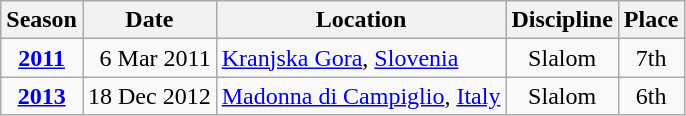<table class="wikitable">
<tr>
<th>Season</th>
<th>Date</th>
<th>Location</th>
<th>Discipline</th>
<th>Place</th>
</tr>
<tr>
<td rowspan=1 align=center><strong><a href='#'>2011</a></strong></td>
<td align=right>6 Mar 2011</td>
<td> <a href='#'>Kranjska Gora</a>, <a href='#'>Slovenia</a></td>
<td align=center>Slalom</td>
<td align=center>7th</td>
</tr>
<tr>
<td rowspan=1 align=center><strong><a href='#'>2013</a></strong></td>
<td align=right>18 Dec 2012</td>
<td> <a href='#'>Madonna di Campiglio</a>, <a href='#'>Italy</a></td>
<td align=center>Slalom</td>
<td align=center>6th</td>
</tr>
</table>
